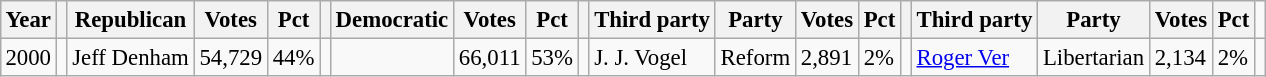<table class="wikitable" style="margin:0.5em ; font-size:95%">
<tr>
<th>Year</th>
<th></th>
<th>Republican</th>
<th>Votes</th>
<th>Pct</th>
<th></th>
<th>Democratic</th>
<th>Votes</th>
<th>Pct</th>
<th></th>
<th>Third party</th>
<th>Party</th>
<th>Votes</th>
<th>Pct</th>
<th></th>
<th>Third party</th>
<th>Party</th>
<th>Votes</th>
<th>Pct</th>
</tr>
<tr>
<td>2000</td>
<td></td>
<td>Jeff Denham</td>
<td>54,729</td>
<td>44%</td>
<td></td>
<td></td>
<td>66,011</td>
<td>53%</td>
<td></td>
<td>J. J. Vogel</td>
<td>Reform</td>
<td>2,891</td>
<td>2%</td>
<td></td>
<td><a href='#'>Roger Ver</a></td>
<td>Libertarian</td>
<td>2,134</td>
<td>2%</td>
<td></td>
</tr>
</table>
